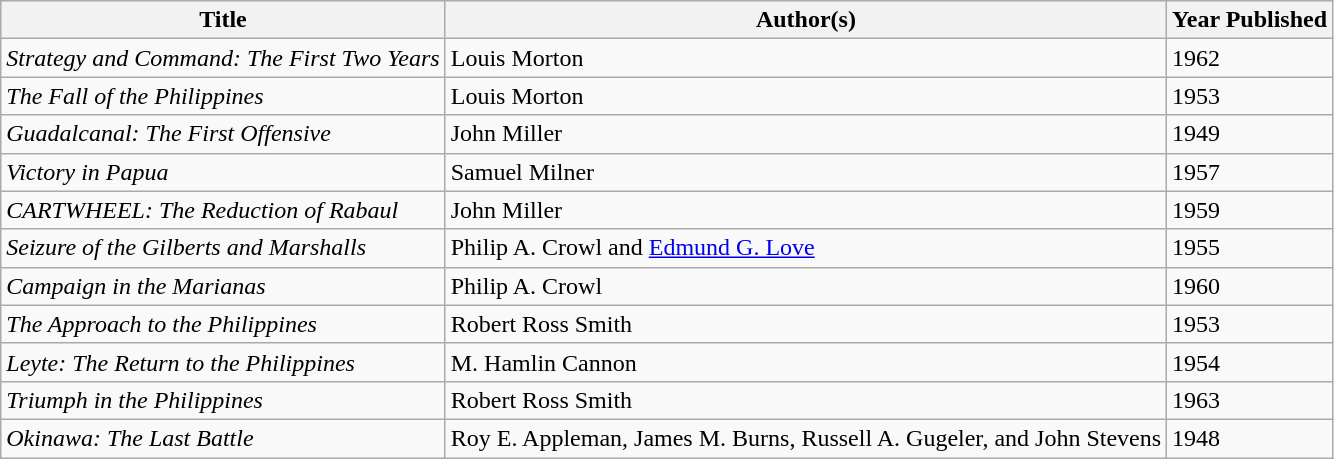<table class="wikitable sortable" border="1">
<tr>
<th>Title</th>
<th>Author(s)</th>
<th>Year Published</th>
</tr>
<tr>
<td><em>Strategy and Command: The First Two Years</em></td>
<td>Louis Morton</td>
<td>1962</td>
</tr>
<tr>
<td><em>The Fall of the Philippines</em></td>
<td>Louis Morton</td>
<td>1953</td>
</tr>
<tr>
<td><em>Guadalcanal: The First Offensive</em></td>
<td>John Miller</td>
<td>1949</td>
</tr>
<tr>
<td><em>Victory in Papua</em></td>
<td>Samuel Milner</td>
<td>1957</td>
</tr>
<tr>
<td><em>CARTWHEEL: The Reduction of Rabaul</em></td>
<td>John Miller</td>
<td>1959</td>
</tr>
<tr>
<td><em>Seizure of the Gilberts and Marshalls</em></td>
<td>Philip A. Crowl and <a href='#'>Edmund G. Love</a></td>
<td>1955</td>
</tr>
<tr>
<td><em>Campaign in the Marianas</em></td>
<td>Philip A. Crowl</td>
<td>1960</td>
</tr>
<tr>
<td><em>The Approach to the Philippines</em></td>
<td>Robert Ross Smith</td>
<td>1953</td>
</tr>
<tr>
<td><em>Leyte: The Return to the Philippines</em></td>
<td>M. Hamlin Cannon</td>
<td>1954</td>
</tr>
<tr>
<td><em>Triumph in the Philippines</em></td>
<td>Robert Ross Smith</td>
<td>1963</td>
</tr>
<tr>
<td><em>Okinawa: The Last Battle</em></td>
<td>Roy E. Appleman, James M. Burns, Russell A. Gugeler, and John Stevens</td>
<td>1948</td>
</tr>
</table>
